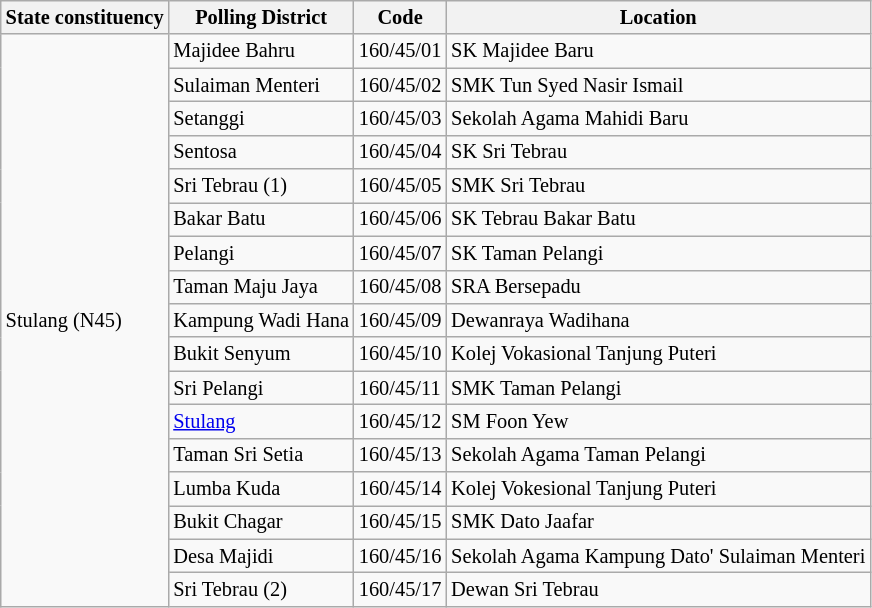<table class="wikitable sortable mw-collapsible" style="white-space:nowrap;font-size:85%">
<tr>
<th>State constituency</th>
<th>Polling District</th>
<th>Code</th>
<th>Location</th>
</tr>
<tr>
<td rowspan="17">Stulang (N45)</td>
<td>Majidee Bahru</td>
<td>160/45/01</td>
<td>SK Majidee Baru</td>
</tr>
<tr>
<td>Sulaiman Menteri</td>
<td>160/45/02</td>
<td>SMK Tun Syed Nasir Ismail</td>
</tr>
<tr>
<td>Setanggi</td>
<td>160/45/03</td>
<td>Sekolah Agama Mahidi Baru</td>
</tr>
<tr>
<td>Sentosa</td>
<td>160/45/04</td>
<td>SK Sri Tebrau</td>
</tr>
<tr>
<td>Sri Tebrau (1)</td>
<td>160/45/05</td>
<td>SMK Sri Tebrau</td>
</tr>
<tr>
<td>Bakar Batu</td>
<td>160/45/06</td>
<td>SK Tebrau Bakar Batu</td>
</tr>
<tr>
<td>Pelangi</td>
<td>160/45/07</td>
<td>SK Taman Pelangi</td>
</tr>
<tr>
<td>Taman Maju Jaya</td>
<td>160/45/08</td>
<td>SRA Bersepadu</td>
</tr>
<tr>
<td>Kampung Wadi Hana</td>
<td>160/45/09</td>
<td>Dewanraya Wadihana</td>
</tr>
<tr>
<td>Bukit Senyum</td>
<td>160/45/10</td>
<td>Kolej Vokasional Tanjung Puteri</td>
</tr>
<tr>
<td>Sri Pelangi</td>
<td>160/45/11</td>
<td>SMK Taman Pelangi</td>
</tr>
<tr>
<td><a href='#'>Stulang</a></td>
<td>160/45/12</td>
<td>SM Foon Yew</td>
</tr>
<tr>
<td>Taman Sri Setia</td>
<td>160/45/13</td>
<td>Sekolah Agama Taman Pelangi</td>
</tr>
<tr>
<td>Lumba Kuda</td>
<td>160/45/14</td>
<td>Kolej Vokesional Tanjung Puteri</td>
</tr>
<tr>
<td>Bukit Chagar</td>
<td>160/45/15</td>
<td>SMK Dato Jaafar</td>
</tr>
<tr>
<td>Desa Majidi</td>
<td>160/45/16</td>
<td>Sekolah Agama Kampung Dato' Sulaiman Menteri</td>
</tr>
<tr>
<td>Sri Tebrau (2)</td>
<td>160/45/17</td>
<td>Dewan Sri Tebrau</td>
</tr>
</table>
